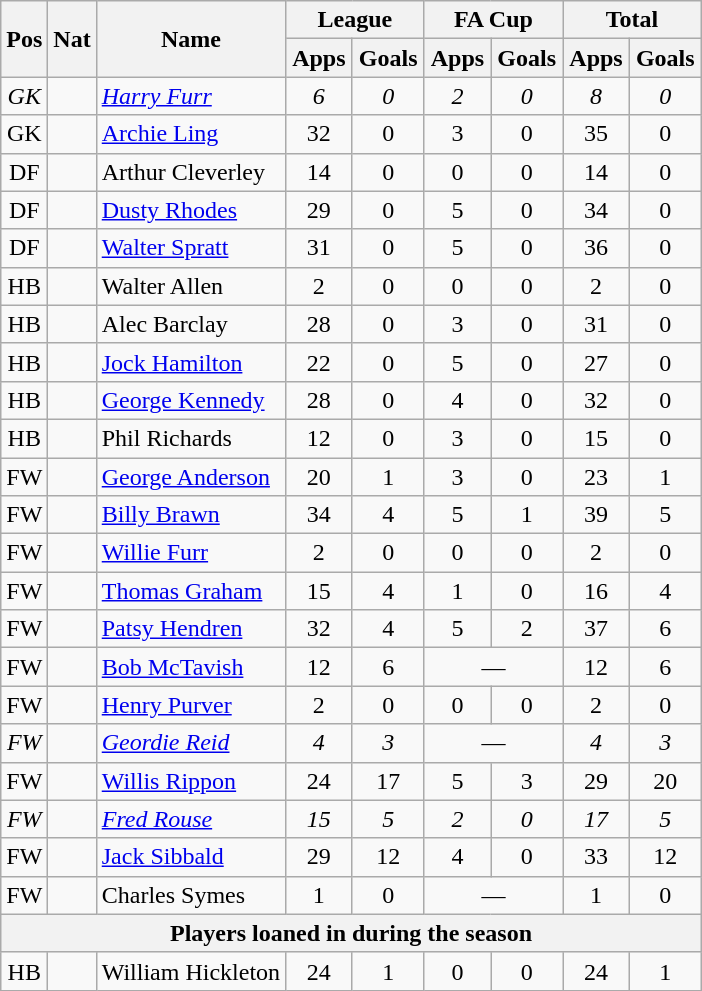<table class="wikitable" style="text-align:center">
<tr>
<th rowspan="2">Pos</th>
<th rowspan="2">Nat</th>
<th rowspan="2">Name</th>
<th colspan="2" style="width:85px;">League</th>
<th colspan="2" style="width:85px;">FA Cup</th>
<th colspan="2" style="width:85px;">Total</th>
</tr>
<tr>
<th>Apps</th>
<th>Goals</th>
<th>Apps</th>
<th>Goals</th>
<th>Apps</th>
<th>Goals</th>
</tr>
<tr>
<td><em>GK</em></td>
<td><em></em></td>
<td style="text-align:left;"><em><a href='#'>Harry Furr</a></em></td>
<td><em>6</em></td>
<td><em>0</em></td>
<td><em>2</em></td>
<td><em>0</em></td>
<td><em>8</em></td>
<td><em>0</em></td>
</tr>
<tr>
<td>GK</td>
<td></td>
<td style="text-align:left;"><a href='#'>Archie Ling</a></td>
<td>32</td>
<td>0</td>
<td>3</td>
<td>0</td>
<td>35</td>
<td>0</td>
</tr>
<tr>
<td>DF</td>
<td></td>
<td style="text-align:left;">Arthur Cleverley</td>
<td>14</td>
<td>0</td>
<td>0</td>
<td>0</td>
<td>14</td>
<td>0</td>
</tr>
<tr>
<td>DF</td>
<td></td>
<td style="text-align:left;"><a href='#'>Dusty Rhodes</a></td>
<td>29</td>
<td>0</td>
<td>5</td>
<td>0</td>
<td>34</td>
<td>0</td>
</tr>
<tr>
<td>DF</td>
<td></td>
<td style="text-align:left;"><a href='#'>Walter Spratt</a></td>
<td>31</td>
<td>0</td>
<td>5</td>
<td>0</td>
<td>36</td>
<td>0</td>
</tr>
<tr>
<td>HB</td>
<td></td>
<td style="text-align:left;">Walter Allen</td>
<td>2</td>
<td>0</td>
<td>0</td>
<td>0</td>
<td>2</td>
<td>0</td>
</tr>
<tr>
<td>HB</td>
<td></td>
<td style="text-align:left;">Alec Barclay</td>
<td>28</td>
<td>0</td>
<td>3</td>
<td>0</td>
<td>31</td>
<td>0</td>
</tr>
<tr>
<td>HB</td>
<td></td>
<td style="text-align:left;"><a href='#'>Jock Hamilton</a></td>
<td>22</td>
<td>0</td>
<td>5</td>
<td>0</td>
<td>27</td>
<td>0</td>
</tr>
<tr>
<td>HB</td>
<td></td>
<td style="text-align:left;"><a href='#'>George Kennedy</a></td>
<td>28</td>
<td>0</td>
<td>4</td>
<td>0</td>
<td>32</td>
<td>0</td>
</tr>
<tr>
<td>HB</td>
<td></td>
<td style="text-align:left;">Phil Richards</td>
<td>12</td>
<td>0</td>
<td>3</td>
<td>0</td>
<td>15</td>
<td>0</td>
</tr>
<tr>
<td>FW</td>
<td></td>
<td style="text-align:left;"><a href='#'>George Anderson</a></td>
<td>20</td>
<td>1</td>
<td>3</td>
<td>0</td>
<td>23</td>
<td>1</td>
</tr>
<tr>
<td>FW</td>
<td></td>
<td style="text-align:left;"><a href='#'>Billy Brawn</a></td>
<td>34</td>
<td>4</td>
<td>5</td>
<td>1</td>
<td>39</td>
<td>5</td>
</tr>
<tr>
<td>FW</td>
<td></td>
<td style="text-align:left;"><a href='#'>Willie Furr</a></td>
<td>2</td>
<td>0</td>
<td>0</td>
<td>0</td>
<td>2</td>
<td>0</td>
</tr>
<tr>
<td>FW</td>
<td></td>
<td style="text-align:left;"><a href='#'>Thomas Graham</a></td>
<td>15</td>
<td>4</td>
<td>1</td>
<td>0</td>
<td>16</td>
<td>4</td>
</tr>
<tr>
<td>FW</td>
<td></td>
<td style="text-align:left;"><a href='#'>Patsy Hendren</a></td>
<td>32</td>
<td>4</td>
<td>5</td>
<td>2</td>
<td>37</td>
<td>6</td>
</tr>
<tr>
<td>FW</td>
<td></td>
<td style="text-align:left;"><a href='#'>Bob McTavish</a></td>
<td>12</td>
<td>6</td>
<td colspan="2">—</td>
<td>12</td>
<td>6</td>
</tr>
<tr>
<td>FW</td>
<td></td>
<td style="text-align:left;"><a href='#'>Henry Purver</a></td>
<td>2</td>
<td>0</td>
<td>0</td>
<td>0</td>
<td>2</td>
<td>0</td>
</tr>
<tr>
<td><em>FW</em></td>
<td><em></em></td>
<td style="text-align:left;"><em><a href='#'>Geordie Reid</a></em></td>
<td><em>4</em></td>
<td><em>3</em></td>
<td colspan="2">—</td>
<td><em>4</em></td>
<td><em>3</em></td>
</tr>
<tr>
<td>FW</td>
<td></td>
<td style="text-align:left;"><a href='#'>Willis Rippon</a></td>
<td>24</td>
<td>17</td>
<td>5</td>
<td>3</td>
<td>29</td>
<td>20</td>
</tr>
<tr>
<td><em>FW</em></td>
<td><em></em></td>
<td style="text-align:left;"><a href='#'><em>Fred Rouse</em></a></td>
<td><em>15</em></td>
<td><em>5</em></td>
<td><em>2</em></td>
<td><em>0</em></td>
<td><em>17</em></td>
<td><em>5</em></td>
</tr>
<tr>
<td>FW</td>
<td></td>
<td style="text-align:left;"><a href='#'>Jack Sibbald</a></td>
<td>29</td>
<td>12</td>
<td>4</td>
<td>0</td>
<td>33</td>
<td>12</td>
</tr>
<tr>
<td>FW</td>
<td></td>
<td style="text-align:left;">Charles Symes</td>
<td>1</td>
<td>0</td>
<td colspan="2">—</td>
<td>1</td>
<td>0</td>
</tr>
<tr>
<th colspan="9">Players loaned in during the season</th>
</tr>
<tr>
<td>HB</td>
<td></td>
<td style="text-align:left;">William Hickleton</td>
<td>24</td>
<td>1</td>
<td>0</td>
<td>0</td>
<td>24</td>
<td>1</td>
</tr>
</table>
